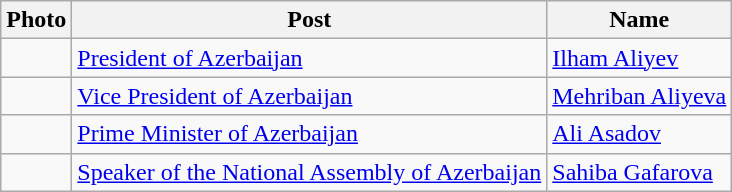<table class="wikitable">
<tr>
<th>Photo</th>
<th>Post</th>
<th>Name</th>
</tr>
<tr>
<td></td>
<td><a href='#'>President of Azerbaijan</a></td>
<td><a href='#'>Ilham Aliyev</a></td>
</tr>
<tr>
<td></td>
<td><a href='#'>Vice President of Azerbaijan</a></td>
<td><a href='#'>Mehriban Aliyeva</a></td>
</tr>
<tr>
<td></td>
<td><a href='#'>Prime Minister of Azerbaijan</a></td>
<td><a href='#'>Ali Asadov</a></td>
</tr>
<tr>
<td></td>
<td><a href='#'>Speaker of the National Assembly of Azerbaijan</a></td>
<td><a href='#'>Sahiba Gafarova</a></td>
</tr>
</table>
